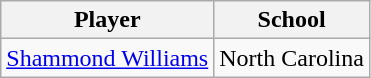<table class="wikitable sortable">
<tr>
<th>Player</th>
<th>School</th>
</tr>
<tr>
<td><a href='#'>Shammond Williams</a></td>
<td>North Carolina</td>
</tr>
</table>
